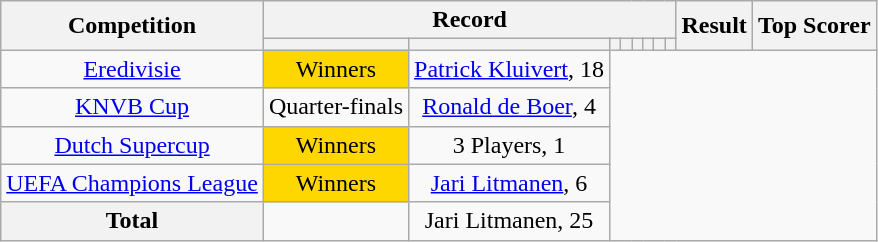<table class="wikitable" style="text-align: center">
<tr>
<th rowspan=2>Competition</th>
<th colspan=8>Record</th>
<th rowspan=2>Result</th>
<th rowspan=2>Top Scorer</th>
</tr>
<tr>
<th></th>
<th></th>
<th></th>
<th></th>
<th></th>
<th></th>
<th></th>
<th></th>
</tr>
<tr>
<td><a href='#'>Eredivisie</a><br></td>
<td style="background:gold;">Winners</td>
<td> <a href='#'>Patrick Kluivert</a>, 18</td>
</tr>
<tr>
<td><a href='#'>KNVB Cup</a><br></td>
<td>Quarter-finals</td>
<td> <a href='#'>Ronald de Boer</a>, 4</td>
</tr>
<tr>
<td><a href='#'>Dutch Supercup</a><br></td>
<td style="background:gold;">Winners</td>
<td>3 Players, 1</td>
</tr>
<tr>
<td><a href='#'>UEFA Champions League</a><br></td>
<td style="background:gold;">Winners</td>
<td> <a href='#'>Jari Litmanen</a>, 6</td>
</tr>
<tr>
<th>Total<br></th>
<td></td>
<td> Jari Litmanen, 25</td>
</tr>
</table>
